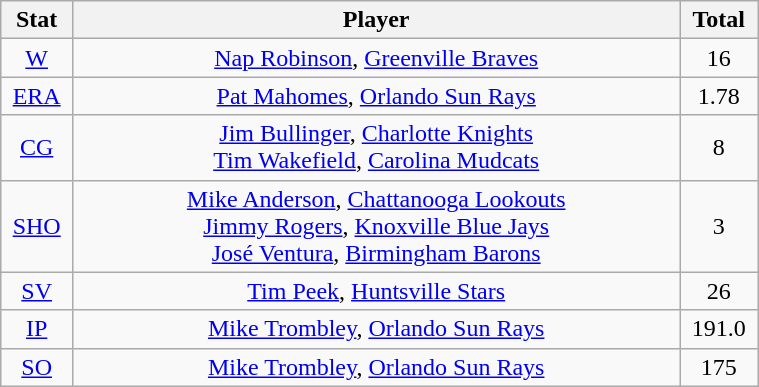<table class="wikitable" width="40%" style="text-align:center;">
<tr>
<th width="5%">Stat</th>
<th width="60%">Player</th>
<th width="5%">Total</th>
</tr>
<tr>
<td><a href='#'>W</a></td>
<td><a href='#'>Nap Robinson</a>, <a href='#'>Greenville Braves</a></td>
<td>16</td>
</tr>
<tr>
<td><a href='#'>ERA</a></td>
<td><a href='#'>Pat Mahomes</a>, <a href='#'>Orlando Sun Rays</a></td>
<td>1.78</td>
</tr>
<tr>
<td><a href='#'>CG</a></td>
<td><a href='#'>Jim Bullinger</a>, <a href='#'>Charlotte Knights</a> <br> <a href='#'>Tim Wakefield</a>, <a href='#'>Carolina Mudcats</a></td>
<td>8</td>
</tr>
<tr>
<td><a href='#'>SHO</a></td>
<td><a href='#'>Mike Anderson</a>, <a href='#'>Chattanooga Lookouts</a> <br> <a href='#'>Jimmy Rogers</a>, <a href='#'>Knoxville Blue Jays</a> <br> <a href='#'>José Ventura</a>, <a href='#'>Birmingham Barons</a></td>
<td>3</td>
</tr>
<tr>
<td><a href='#'>SV</a></td>
<td><a href='#'>Tim Peek</a>, <a href='#'>Huntsville Stars</a></td>
<td>26</td>
</tr>
<tr>
<td><a href='#'>IP</a></td>
<td><a href='#'>Mike Trombley</a>, <a href='#'>Orlando Sun Rays</a></td>
<td>191.0</td>
</tr>
<tr>
<td><a href='#'>SO</a></td>
<td><a href='#'>Mike Trombley</a>, <a href='#'>Orlando Sun Rays</a></td>
<td>175</td>
</tr>
</table>
